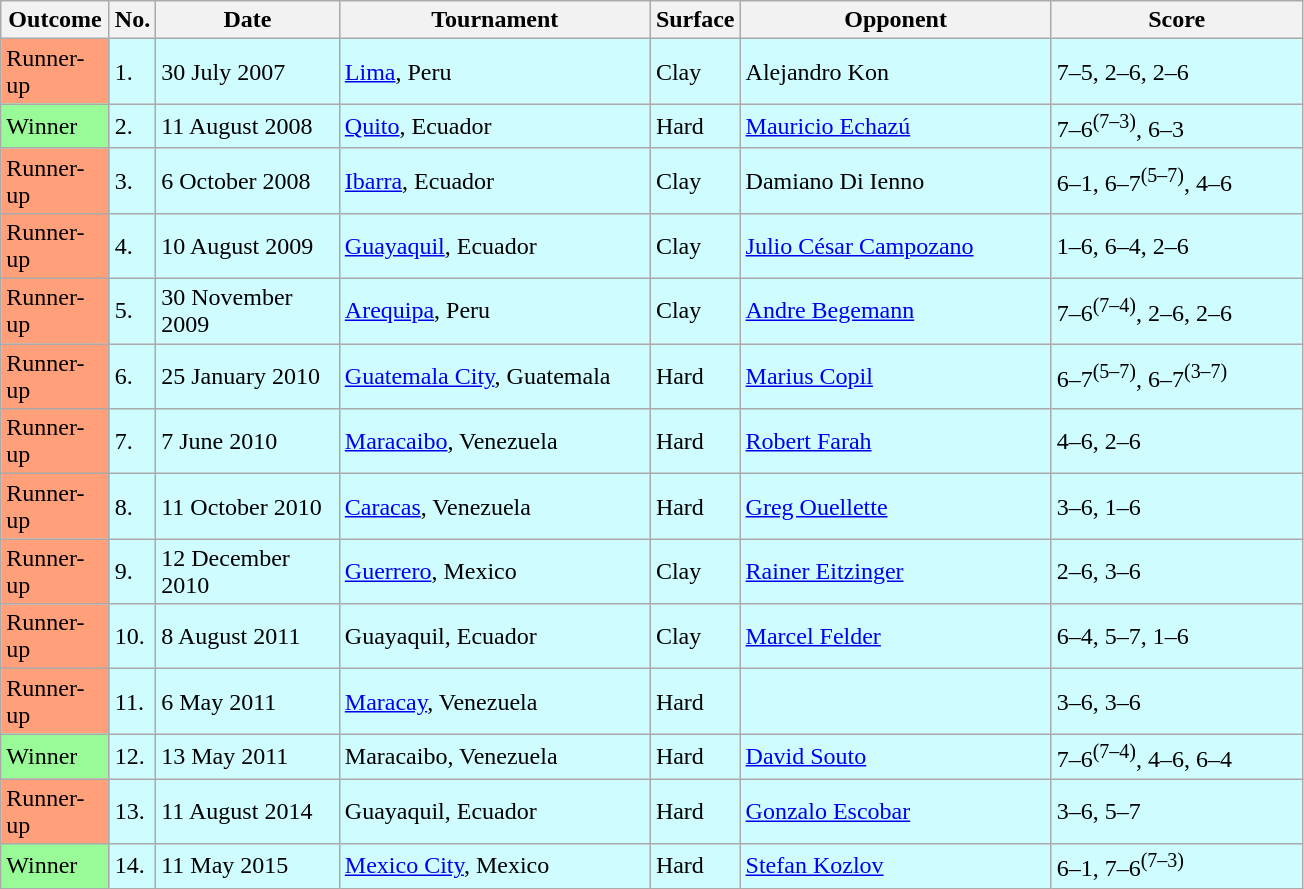<table class="sortable wikitable">
<tr>
<th style="width:65px">Outcome</th>
<th style="width:20px" class="unsortable">No.</th>
<th style="width:115px">Date</th>
<th style="width:200px">Tournament</th>
<th style="width:50px">Surface</th>
<th style="width:200px">Opponent</th>
<th style="width:160px" class="unsortable">Score</th>
</tr>
<tr bgcolor=CFFCFF>
<td style="background:#ffa07a;">Runner-up</td>
<td>1.</td>
<td>30 July 2007</td>
<td><a href='#'>Lima</a>, Peru</td>
<td>Clay</td>
<td> Alejandro Kon</td>
<td>7–5, 2–6, 2–6</td>
</tr>
<tr bgcolor=CFFCFF>
<td style="background:#98FB98">Winner</td>
<td>2.</td>
<td>11 August 2008</td>
<td><a href='#'>Quito</a>, Ecuador</td>
<td>Hard</td>
<td> <a href='#'>Mauricio Echazú</a></td>
<td>7–6<sup>(7–3)</sup>, 6–3</td>
</tr>
<tr bgcolor=CFFCFF>
<td style="background:#ffa07a;">Runner-up</td>
<td>3.</td>
<td>6 October 2008</td>
<td><a href='#'>Ibarra</a>, Ecuador</td>
<td>Clay</td>
<td> Damiano Di Ienno</td>
<td>6–1, 6–7<sup>(5–7)</sup>, 4–6</td>
</tr>
<tr bgcolor=CFFCFF>
<td style="background:#ffa07a;">Runner-up</td>
<td>4.</td>
<td>10  August 2009</td>
<td><a href='#'>Guayaquil</a>, Ecuador</td>
<td>Clay</td>
<td> <a href='#'>Julio César Campozano</a></td>
<td>1–6, 6–4, 2–6</td>
</tr>
<tr bgcolor=CFFCFF>
<td style="background:#ffa07a;">Runner-up</td>
<td>5.</td>
<td>30  November 2009</td>
<td><a href='#'>Arequipa</a>, Peru</td>
<td>Clay</td>
<td> <a href='#'>Andre Begemann</a></td>
<td>7–6<sup>(7–4)</sup>, 2–6, 2–6</td>
</tr>
<tr bgcolor=CFFCFF>
<td style="background:#ffa07a;">Runner-up</td>
<td>6.</td>
<td>25 January 2010</td>
<td><a href='#'>Guatemala City</a>, Guatemala</td>
<td>Hard</td>
<td> <a href='#'>Marius Copil</a></td>
<td>6–7<sup>(5–7)</sup>, 6–7<sup>(3–7)</sup></td>
</tr>
<tr bgcolor=CFFCFF>
<td style="background:#ffa07a;">Runner-up</td>
<td>7.</td>
<td>7 June 2010</td>
<td><a href='#'>Maracaibo</a>, Venezuela</td>
<td>Hard</td>
<td> <a href='#'>Robert Farah</a></td>
<td>4–6, 2–6</td>
</tr>
<tr bgcolor=CFFCFF>
<td style="background:#ffa07a;">Runner-up</td>
<td>8.</td>
<td>11 October 2010</td>
<td><a href='#'>Caracas</a>, Venezuela</td>
<td>Hard</td>
<td> <a href='#'>Greg Ouellette</a></td>
<td>3–6, 1–6</td>
</tr>
<tr bgcolor=CFFCFF>
<td style="background:#ffa07a;">Runner-up</td>
<td>9.</td>
<td>12 December 2010</td>
<td><a href='#'>Guerrero</a>, Mexico</td>
<td>Clay</td>
<td> <a href='#'>Rainer Eitzinger</a></td>
<td>2–6, 3–6</td>
</tr>
<tr bgcolor=CFFCFF>
<td style="background:#ffa07a;">Runner-up</td>
<td>10.</td>
<td>8  August 2011</td>
<td>Guayaquil, Ecuador</td>
<td>Clay</td>
<td> <a href='#'>Marcel Felder</a></td>
<td>6–4, 5–7, 1–6</td>
</tr>
<tr bgcolor=CFFCFF>
<td style="background:#ffa07a;">Runner-up</td>
<td>11.</td>
<td>6 May 2011</td>
<td><a href='#'>Maracay</a>, Venezuela</td>
<td>Hard</td>
<td></td>
<td>3–6, 3–6</td>
</tr>
<tr bgcolor=CFFCFF>
<td style="background:#98FB98">Winner</td>
<td>12.</td>
<td>13 May 2011</td>
<td>Maracaibo, Venezuela</td>
<td>Hard</td>
<td> <a href='#'>David Souto</a></td>
<td>7–6<sup>(7–4)</sup>, 4–6, 6–4</td>
</tr>
<tr bgcolor=CFFCFF>
<td style="background:#ffa07a;">Runner-up</td>
<td>13.</td>
<td>11 August 2014</td>
<td>Guayaquil, Ecuador</td>
<td>Hard</td>
<td> <a href='#'>Gonzalo Escobar</a></td>
<td>3–6, 5–7</td>
</tr>
<tr bgcolor=CFFCFF>
<td style="background:#98FB98">Winner</td>
<td>14.</td>
<td>11 May 2015</td>
<td><a href='#'>Mexico City</a>, Mexico</td>
<td>Hard</td>
<td> <a href='#'>Stefan Kozlov</a></td>
<td>6–1, 7–6<sup>(7–3)</sup></td>
</tr>
</table>
